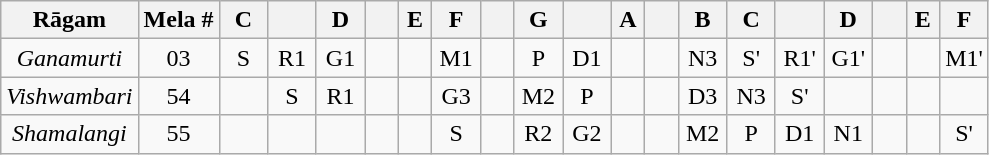<table class="wikitable" style="text-align:center">
<tr>
<th>Rāgam</th>
<th>Mela #</th>
<th>C</th>
<th></th>
<th>D</th>
<th></th>
<th>E</th>
<th>F</th>
<th></th>
<th>G</th>
<th></th>
<th>A</th>
<th></th>
<th>B</th>
<th>C</th>
<th></th>
<th>D</th>
<th></th>
<th>E</th>
<th>F</th>
</tr>
<tr>
<td><em>Ganamurti</em></td>
<td>03</td>
<td width="25px">S</td>
<td width="25px">R1</td>
<td width="25px">G1</td>
<td width="15px"></td>
<td width="15px"></td>
<td width="25px">M1</td>
<td width="15px"></td>
<td width="25px">P</td>
<td width="25px">D1</td>
<td width="15px"></td>
<td width="15px"></td>
<td width="25px">N3</td>
<td width="25px">S'</td>
<td width="25px">R1'</td>
<td width="25px">G1'</td>
<td width="15px"></td>
<td width="15px"></td>
<td width="25px">M1'</td>
</tr>
<tr>
<td><em>Vishwambari</em></td>
<td>54</td>
<td></td>
<td>S</td>
<td>R1</td>
<td></td>
<td></td>
<td>G3</td>
<td></td>
<td>M2</td>
<td>P</td>
<td></td>
<td></td>
<td>D3</td>
<td>N3</td>
<td>S'</td>
<td></td>
<td></td>
<td></td>
<td></td>
</tr>
<tr>
<td><em>Shamalangi</em></td>
<td>55</td>
<td></td>
<td></td>
<td></td>
<td></td>
<td></td>
<td>S</td>
<td></td>
<td>R2</td>
<td>G2</td>
<td></td>
<td></td>
<td>M2</td>
<td>P</td>
<td>D1</td>
<td>N1</td>
<td></td>
<td></td>
<td>S'</td>
</tr>
</table>
